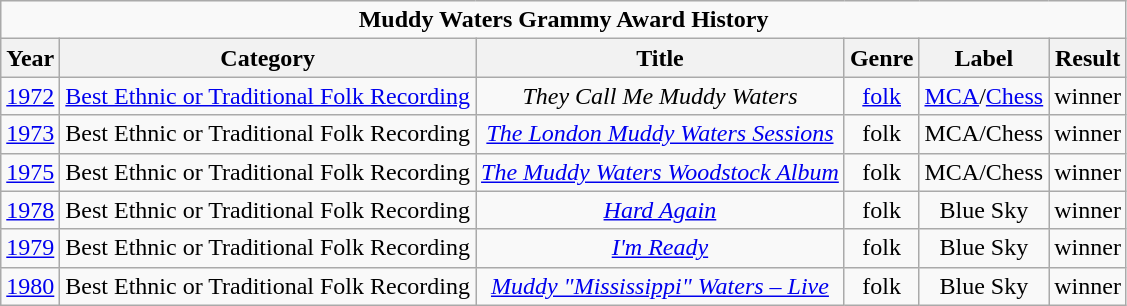<table class="wikitable">
<tr>
<td colspan="6" style="text-align:center;"><strong>Muddy Waters Grammy Award History</strong></td>
</tr>
<tr>
<th>Year</th>
<th>Category</th>
<th>Title</th>
<th>Genre</th>
<th>Label</th>
<th>Result</th>
</tr>
<tr style="text-align:center;">
<td><a href='#'>1972</a></td>
<td><a href='#'>Best Ethnic or Traditional Folk Recording</a></td>
<td><em>They Call Me Muddy Waters</em></td>
<td><a href='#'>folk</a></td>
<td><a href='#'>MCA</a>/<a href='#'>Chess</a></td>
<td>winner</td>
</tr>
<tr style="text-align:center;">
<td><a href='#'>1973</a></td>
<td>Best Ethnic or Traditional Folk Recording</td>
<td><em><a href='#'>The London Muddy Waters Sessions</a></em></td>
<td>folk</td>
<td>MCA/Chess</td>
<td>winner</td>
</tr>
<tr style="text-align:center;">
<td><a href='#'>1975</a></td>
<td>Best Ethnic or Traditional Folk Recording</td>
<td><em><a href='#'>The Muddy Waters Woodstock Album</a></em></td>
<td>folk</td>
<td>MCA/Chess</td>
<td>winner</td>
</tr>
<tr style="text-align:center;">
<td><a href='#'>1978</a></td>
<td>Best Ethnic or Traditional Folk Recording</td>
<td><em><a href='#'>Hard Again</a></em></td>
<td>folk</td>
<td>Blue Sky</td>
<td>winner</td>
</tr>
<tr style="text-align:center;">
<td><a href='#'>1979</a></td>
<td>Best Ethnic or Traditional Folk Recording</td>
<td><em><a href='#'>I'm Ready</a></em></td>
<td>folk</td>
<td>Blue Sky</td>
<td>winner</td>
</tr>
<tr style="text-align:center;">
<td><a href='#'>1980</a></td>
<td>Best Ethnic or Traditional Folk Recording</td>
<td><em><a href='#'>Muddy "Mississippi" Waters – Live</a></em></td>
<td>folk</td>
<td>Blue Sky</td>
<td>winner</td>
</tr>
</table>
